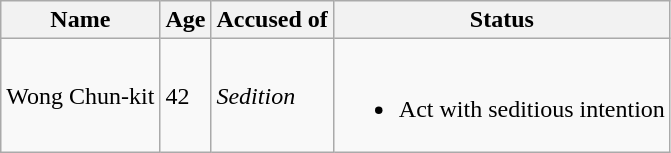<table class="wikitable">
<tr>
<th>Name</th>
<th>Age</th>
<th>Accused of</th>
<th>Status</th>
</tr>
<tr>
<td>Wong Chun-kit</td>
<td>42</td>
<td><em>Sedition</em></td>
<td><br><ul><li>Act with seditious intention</li></ul></td>
</tr>
</table>
